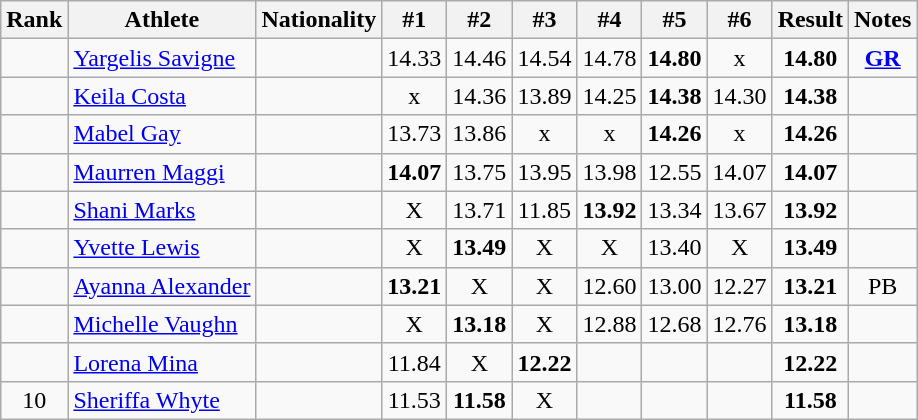<table class="wikitable sortable" style="text-align:center">
<tr>
<th>Rank</th>
<th>Athlete</th>
<th>Nationality</th>
<th>#1</th>
<th>#2</th>
<th>#3</th>
<th>#4</th>
<th>#5</th>
<th>#6</th>
<th>Result</th>
<th>Notes</th>
</tr>
<tr>
<td></td>
<td align="left"><a href='#'>Yargelis Savigne</a></td>
<td align=left></td>
<td>14.33</td>
<td>14.46</td>
<td>14.54</td>
<td>14.78</td>
<td><strong>14.80</strong></td>
<td>x</td>
<td><strong>14.80</strong></td>
<td><strong><a href='#'>GR</a></strong></td>
</tr>
<tr>
<td></td>
<td align="left"><a href='#'>Keila Costa</a></td>
<td align=left></td>
<td>x</td>
<td>14.36</td>
<td>13.89</td>
<td>14.25</td>
<td><strong>14.38</strong></td>
<td>14.30</td>
<td><strong>14.38</strong></td>
<td></td>
</tr>
<tr>
<td></td>
<td align="left"><a href='#'>Mabel Gay</a></td>
<td align=left></td>
<td>13.73</td>
<td>13.86</td>
<td>x</td>
<td>x</td>
<td><strong>14.26</strong></td>
<td>x</td>
<td><strong>14.26</strong></td>
<td></td>
</tr>
<tr>
<td></td>
<td align="left"><a href='#'>Maurren Maggi</a></td>
<td align=left></td>
<td><strong>14.07</strong></td>
<td>13.75</td>
<td>13.95</td>
<td>13.98</td>
<td>12.55</td>
<td>14.07</td>
<td><strong>14.07</strong></td>
<td></td>
</tr>
<tr>
<td></td>
<td align="left"><a href='#'>Shani Marks</a></td>
<td align=left></td>
<td>X</td>
<td>13.71</td>
<td>11.85</td>
<td><strong>13.92</strong></td>
<td>13.34</td>
<td>13.67</td>
<td><strong>13.92</strong></td>
<td></td>
</tr>
<tr>
<td></td>
<td align="left"><a href='#'>Yvette Lewis</a></td>
<td align=left></td>
<td>X</td>
<td><strong>13.49</strong></td>
<td>X</td>
<td>X</td>
<td>13.40</td>
<td>X</td>
<td><strong>13.49</strong></td>
<td></td>
</tr>
<tr>
<td></td>
<td align="left"><a href='#'>Ayanna Alexander</a></td>
<td align=left></td>
<td><strong>13.21</strong></td>
<td>X</td>
<td>X</td>
<td>12.60</td>
<td>13.00</td>
<td>12.27</td>
<td><strong>13.21</strong></td>
<td>PB</td>
</tr>
<tr>
<td></td>
<td align="left"><a href='#'>Michelle Vaughn</a></td>
<td align=left></td>
<td>X</td>
<td><strong>13.18</strong></td>
<td>X</td>
<td>12.88</td>
<td>12.68</td>
<td>12.76</td>
<td><strong>13.18</strong></td>
<td></td>
</tr>
<tr>
<td></td>
<td align="left"><a href='#'>Lorena Mina</a></td>
<td align=left></td>
<td>11.84</td>
<td>X</td>
<td><strong>12.22</strong></td>
<td></td>
<td></td>
<td></td>
<td><strong>12.22</strong></td>
<td></td>
</tr>
<tr>
<td>10</td>
<td align="left"><a href='#'>Sheriffa Whyte</a></td>
<td align=left></td>
<td>11.53</td>
<td><strong>11.58</strong></td>
<td>X</td>
<td></td>
<td></td>
<td></td>
<td><strong>11.58</strong></td>
<td></td>
</tr>
</table>
